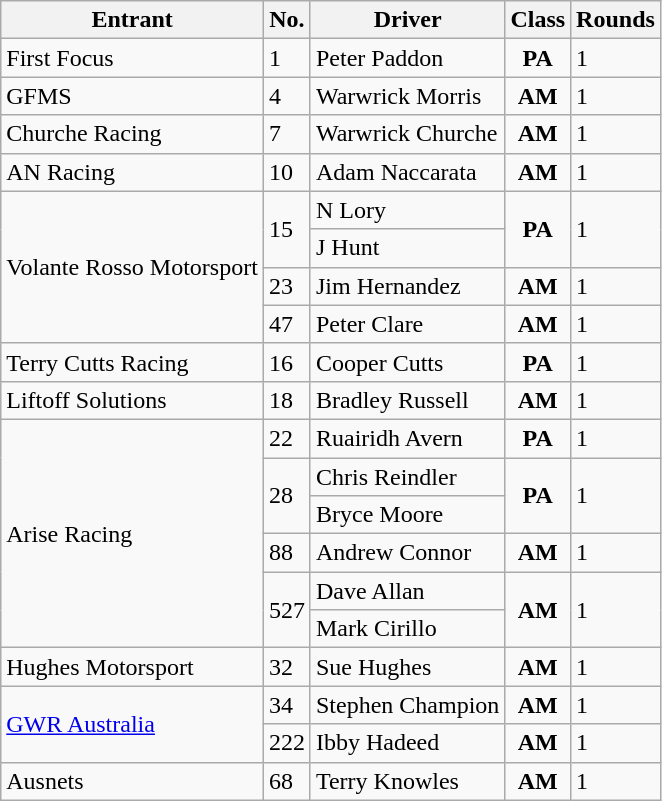<table class="wikitable">
<tr>
<th>Entrant</th>
<th>No.</th>
<th>Driver</th>
<th>Class</th>
<th>Rounds</th>
</tr>
<tr>
<td> First Focus</td>
<td>1</td>
<td> Peter Paddon</td>
<td align=center><strong><span>PA</span></strong></td>
<td>1</td>
</tr>
<tr>
<td> GFMS</td>
<td>4</td>
<td> Warwrick Morris</td>
<td align=center><strong><span>AM</span></strong></td>
<td>1</td>
</tr>
<tr>
<td> Churche Racing</td>
<td>7</td>
<td> Warwrick Churche</td>
<td align=center><strong><span>AM</span></strong></td>
<td>1</td>
</tr>
<tr>
<td> AN Racing</td>
<td>10</td>
<td> Adam Naccarata</td>
<td align=center><strong><span>AM</span></strong></td>
<td>1</td>
</tr>
<tr>
<td rowspan="4"> Volante Rosso Motorsport</td>
<td rowspan="2">15</td>
<td> N Lory</td>
<td rowspan="2" align="center"><strong><span>PA</span></strong></td>
<td rowspan="2">1</td>
</tr>
<tr>
<td> J Hunt</td>
</tr>
<tr>
<td>23</td>
<td> Jim Hernandez</td>
<td align="center"><strong><span>AM</span></strong></td>
<td>1</td>
</tr>
<tr>
<td>47</td>
<td> Peter Clare</td>
<td align="center"><strong><span>AM</span></strong></td>
<td>1</td>
</tr>
<tr>
<td> Terry Cutts Racing</td>
<td>16</td>
<td> Cooper Cutts</td>
<td align="center"><strong><span>PA</span></strong></td>
<td>1</td>
</tr>
<tr>
<td> Liftoff Solutions</td>
<td>18</td>
<td> Bradley Russell</td>
<td align="center"><strong><span>AM</span></strong></td>
<td>1</td>
</tr>
<tr>
<td rowspan="6"> Arise Racing</td>
<td>22</td>
<td> Ruairidh Avern</td>
<td align="center"><strong><span>PA</span></strong></td>
<td>1</td>
</tr>
<tr>
<td rowspan="2">28</td>
<td> Chris Reindler</td>
<td rowspan="2" align="center"><strong><span>PA</span></strong></td>
<td rowspan="2">1</td>
</tr>
<tr>
<td> Bryce Moore</td>
</tr>
<tr>
<td>88</td>
<td> Andrew Connor</td>
<td align="center"><strong><span>AM</span></strong></td>
<td>1</td>
</tr>
<tr>
<td rowspan="2">527</td>
<td> Dave Allan</td>
<td rowspan="2" align="center"><strong><span>AM</span></strong></td>
<td rowspan="2">1</td>
</tr>
<tr>
<td> Mark Cirillo</td>
</tr>
<tr>
<td> Hughes Motorsport</td>
<td>32</td>
<td> Sue Hughes</td>
<td align="center"><strong><span>AM</span></strong></td>
<td>1</td>
</tr>
<tr>
<td rowspan="2"> <a href='#'>GWR Australia</a></td>
<td>34</td>
<td> Stephen Champion</td>
<td align="center"><strong><span>AM</span></strong></td>
<td>1</td>
</tr>
<tr>
<td>222</td>
<td> Ibby Hadeed</td>
<td align="center"><strong><span>AM</span></strong></td>
<td>1</td>
</tr>
<tr>
<td> Ausnets</td>
<td>68</td>
<td> Terry Knowles</td>
<td align="center"><strong><span>AM</span></strong></td>
<td>1</td>
</tr>
</table>
